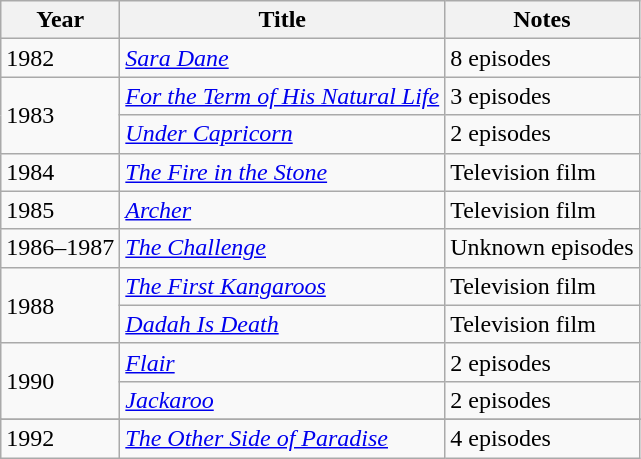<table class="wikitable sortable">
<tr>
<th>Year</th>
<th>Title</th>
<th>Notes</th>
</tr>
<tr>
<td>1982</td>
<td><em><a href='#'>Sara Dane</a></em></td>
<td>8 episodes</td>
</tr>
<tr>
<td rowspan="2">1983</td>
<td><em><a href='#'>For the Term of His Natural Life</a></em></td>
<td>3 episodes</td>
</tr>
<tr>
<td><em><a href='#'>Under Capricorn</a></em></td>
<td>2 episodes</td>
</tr>
<tr>
<td>1984</td>
<td><em><a href='#'>The Fire in the Stone</a></em></td>
<td>Television film</td>
</tr>
<tr>
<td>1985</td>
<td><em><a href='#'>Archer</a></em></td>
<td>Television film</td>
</tr>
<tr>
<td>1986–1987</td>
<td><em><a href='#'>The Challenge</a></em></td>
<td>Unknown episodes</td>
</tr>
<tr>
<td rowspan="2">1988</td>
<td><em><a href='#'>The First Kangaroos</a></em></td>
<td>Television film</td>
</tr>
<tr>
<td><em><a href='#'>Dadah Is Death</a></em></td>
<td>Television film</td>
</tr>
<tr>
<td rowspan="2">1990</td>
<td><em><a href='#'>Flair</a></em></td>
<td>2 episodes</td>
</tr>
<tr>
<td><em><a href='#'>Jackaroo</a></em></td>
<td>2 episodes</td>
</tr>
<tr>
</tr>
<tr>
<td>1992</td>
<td><em><a href='#'>The Other Side of Paradise</a></em></td>
<td>4 episodes</td>
</tr>
</table>
